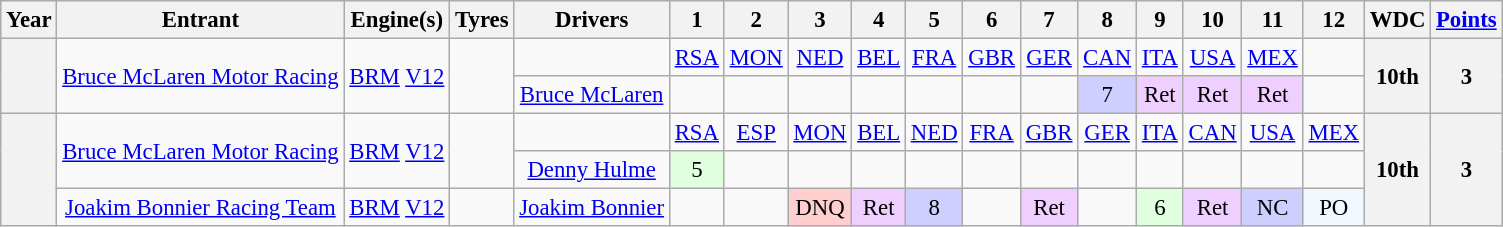<table class="wikitable" style="text-align:center; font-size:95%">
<tr>
<th>Year</th>
<th>Entrant</th>
<th>Engine(s)</th>
<th>Tyres</th>
<th>Drivers</th>
<th>1</th>
<th>2</th>
<th>3</th>
<th>4</th>
<th>5</th>
<th>6</th>
<th>7</th>
<th>8</th>
<th>9</th>
<th>10</th>
<th>11</th>
<th>12</th>
<th>WDC</th>
<th><a href='#'>Points</a></th>
</tr>
<tr>
<th rowspan="2"></th>
<td rowspan="2"><a href='#'>Bruce McLaren Motor Racing</a></td>
<td rowspan="2"><a href='#'>BRM</a> <a href='#'>V12</a></td>
<td rowspan="2"></td>
<td></td>
<td><a href='#'>RSA</a></td>
<td><a href='#'>MON</a></td>
<td><a href='#'>NED</a></td>
<td><a href='#'>BEL</a></td>
<td><a href='#'>FRA</a></td>
<td><a href='#'>GBR</a></td>
<td><a href='#'>GER</a></td>
<td><a href='#'>CAN</a></td>
<td><a href='#'>ITA</a></td>
<td><a href='#'>USA</a></td>
<td><a href='#'>MEX</a></td>
<td></td>
<th rowspan="2">10th</th>
<th rowspan="2">3</th>
</tr>
<tr>
<td><a href='#'>Bruce McLaren</a></td>
<td></td>
<td></td>
<td></td>
<td></td>
<td></td>
<td></td>
<td></td>
<td style="background:#cfcfff;">7</td>
<td style="background:#efcfff;">Ret</td>
<td style="background:#efcfff;">Ret</td>
<td style="background:#efcfff;">Ret</td>
<td></td>
</tr>
<tr>
<th rowspan="3"></th>
<td rowspan="2"><a href='#'>Bruce McLaren Motor Racing</a></td>
<td rowspan="2"><a href='#'>BRM</a> <a href='#'>V12</a></td>
<td rowspan="2"></td>
<td></td>
<td><a href='#'>RSA</a></td>
<td><a href='#'>ESP</a></td>
<td><a href='#'>MON</a></td>
<td><a href='#'>BEL</a></td>
<td><a href='#'>NED</a></td>
<td><a href='#'>FRA</a></td>
<td><a href='#'>GBR</a></td>
<td><a href='#'>GER</a></td>
<td><a href='#'>ITA</a></td>
<td><a href='#'>CAN</a></td>
<td><a href='#'>USA</a></td>
<td><a href='#'>MEX</a></td>
<th rowspan="3">10th</th>
<th rowspan="3">3</th>
</tr>
<tr>
<td><a href='#'>Denny Hulme</a></td>
<td style="background:#dfffdf;">5</td>
<td></td>
<td></td>
<td></td>
<td></td>
<td></td>
<td></td>
<td></td>
<td></td>
<td></td>
<td></td>
<td></td>
</tr>
<tr>
<td><a href='#'>Joakim Bonnier Racing Team</a></td>
<td><a href='#'>BRM</a> <a href='#'>V12</a></td>
<td></td>
<td><a href='#'>Joakim Bonnier</a></td>
<td></td>
<td></td>
<td style="background:#FFCFCF;">DNQ</td>
<td style="background:#efcfff;">Ret</td>
<td style="background:#cfcfff;">8</td>
<td></td>
<td style="background:#efcfff;">Ret</td>
<td></td>
<td style="background:#dfffdf;">6</td>
<td style="background:#efcfff;">Ret</td>
<td style="background:#cfcfff;">NC</td>
<td style="background:#F1F8FF;">PO</td>
</tr>
</table>
